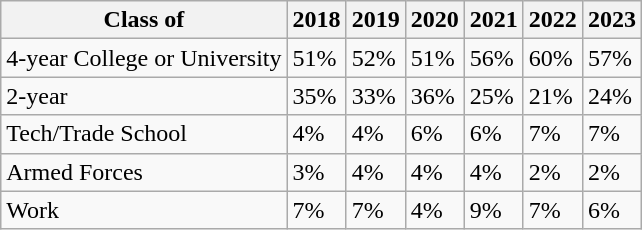<table class="wikitable">
<tr>
<th>Class of</th>
<th>2018</th>
<th>2019</th>
<th>2020</th>
<th>2021</th>
<th>2022</th>
<th>2023</th>
</tr>
<tr>
<td>4-year College or University</td>
<td>51%</td>
<td>52%</td>
<td>51%</td>
<td>56%</td>
<td>60%</td>
<td>57%</td>
</tr>
<tr>
<td>2-year</td>
<td>35%</td>
<td>33%</td>
<td>36%</td>
<td>25%</td>
<td>21%</td>
<td>24%</td>
</tr>
<tr>
<td>Tech/Trade School</td>
<td>4%</td>
<td>4%</td>
<td>6%</td>
<td>6%</td>
<td>7%</td>
<td>7%</td>
</tr>
<tr>
<td>Armed Forces</td>
<td>3%</td>
<td>4%</td>
<td>4%</td>
<td>4%</td>
<td>2%</td>
<td>2%</td>
</tr>
<tr>
<td>Work</td>
<td>7%</td>
<td>7%</td>
<td>4%</td>
<td>9%</td>
<td>7%</td>
<td>6%</td>
</tr>
</table>
